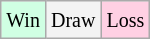<table class="wikitable">
<tr>
<td style="background-color: #d0ffe3;"><small>Win</small></td>
<td style="background-color: #f3f3f3;"><small>Draw</small></td>
<td style="background-color: #ffd0e3;"><small>Loss</small></td>
</tr>
</table>
